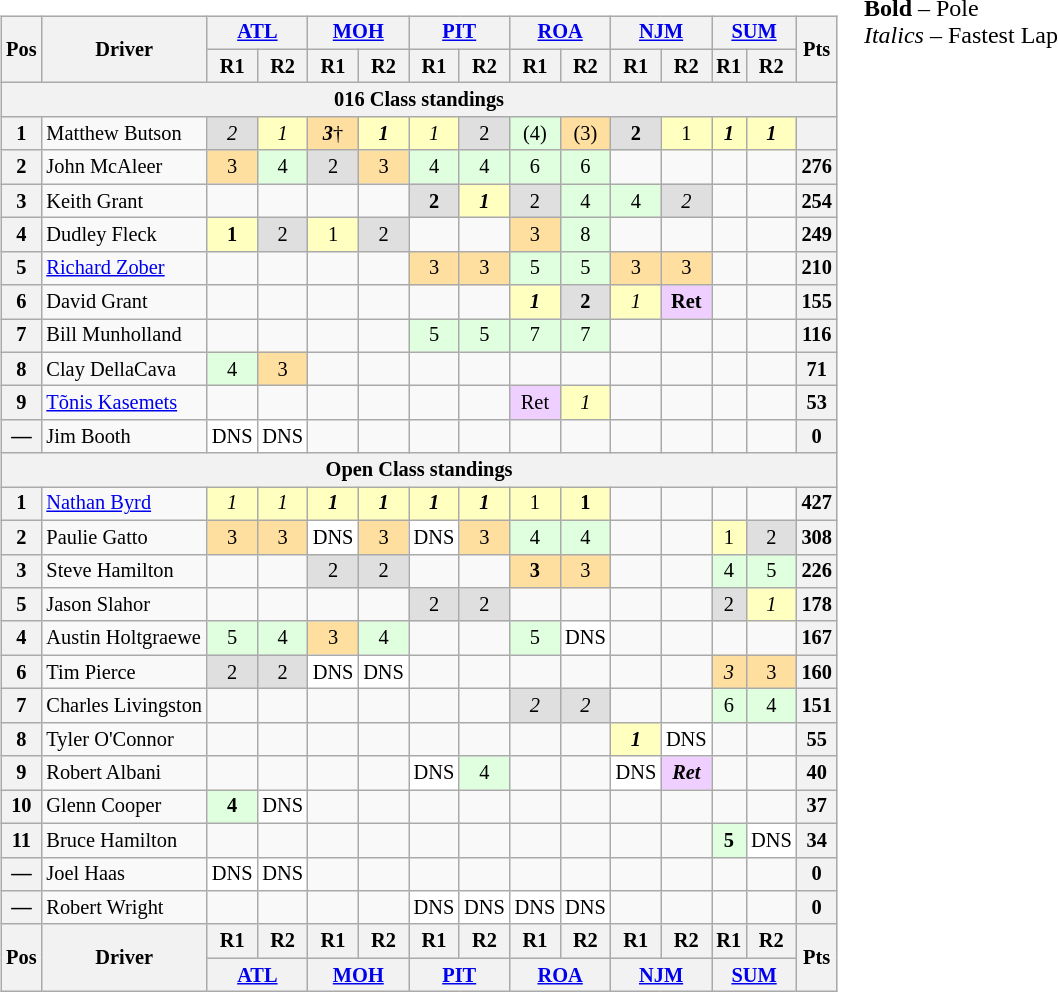<table>
<tr>
<td valign="top"><br><table class="wikitable" style="font-size:85%; text-align:center">
<tr>
<th rowspan="2" valign="middle">Pos</th>
<th rowspan="2" valign="middle">Driver</th>
<th colspan="2"><a href='#'>ATL</a></th>
<th colspan="2"><a href='#'>MOH</a></th>
<th colspan="2"><a href='#'>PIT</a></th>
<th colspan="2"><a href='#'>ROA</a></th>
<th colspan="2"><a href='#'>NJM</a></th>
<th colspan="2"><a href='#'>SUM</a></th>
<th rowspan="2" valign="middle">Pts</th>
</tr>
<tr>
<th>R1</th>
<th>R2</th>
<th>R1</th>
<th>R2</th>
<th>R1</th>
<th>R2</th>
<th>R1</th>
<th>R2</th>
<th>R1</th>
<th>R2</th>
<th>R1</th>
<th>R2</th>
</tr>
<tr>
<th colspan="15">016 Class standings</th>
</tr>
<tr>
<th>1</th>
<td align="left"> Matthew Butson</td>
<td style="background:#DFDFDF;"><em>2</em></td>
<td style="background:#FFFFBF;"><em>1</em></td>
<td style="background:#FFDF9F;"><strong><em>3</em></strong>†</td>
<td style="background:#FFFFBF;"><strong><em>1</em></strong></td>
<td style="background:#FFFFBF;"><em>1</em></td>
<td style="background:#DFDFDF;">2</td>
<td style="background:#DFFFDF;">(4)</td>
<td style="background:#FFDF9F;">(3)</td>
<td style="background:#DFDFDF;"><strong>2</strong></td>
<td style="background:#FFFFBF;">1</td>
<td style="background:#FFFFBF;"><strong><em>1</em></strong></td>
<td style="background:#FFFFBF;"><strong><em>1</em></strong></td>
<th></th>
</tr>
<tr>
<th>2</th>
<td align="left"> John McAleer</td>
<td style="background:#FFDF9F;">3</td>
<td style="background:#DFFFDF;">4</td>
<td style="background:#DFDFDF;">2</td>
<td style="background:#FFDF9F;">3</td>
<td style="background:#DFFFDF;">4</td>
<td style="background:#DFFFDF;">4</td>
<td style="background:#DFFFDF;">6</td>
<td style="background:#DFFFDF;">6</td>
<td></td>
<td></td>
<td></td>
<td></td>
<th>276</th>
</tr>
<tr>
<th>3</th>
<td align="left"> Keith Grant</td>
<td></td>
<td></td>
<td></td>
<td></td>
<td style="background:#DFDFDF;"><strong>2</strong></td>
<td style="background:#FFFFBF;"><strong><em>1</em></strong></td>
<td style="background:#DFDFDF;">2</td>
<td style="background:#DFFFDF;">4</td>
<td style="background:#DFFFDF;">4</td>
<td style="background:#DFDFDF;"><em>2</em></td>
<td></td>
<td></td>
<th>254</th>
</tr>
<tr>
<th>4</th>
<td align="left"> Dudley Fleck</td>
<td style="background:#FFFFBF;"><strong>1</strong></td>
<td style="background:#DFDFDF;">2</td>
<td style="background:#FFFFBF;">1</td>
<td style="background:#DFDFDF;">2</td>
<td></td>
<td></td>
<td style="background:#FFDF9F;">3</td>
<td style="background:#DFFFDF;">8</td>
<td></td>
<td></td>
<td></td>
<td></td>
<th>249</th>
</tr>
<tr>
<th>5</th>
<td align="left"> <a href='#'>Richard Zober</a></td>
<td></td>
<td></td>
<td></td>
<td></td>
<td style="background:#FFDF9F;">3</td>
<td style="background:#FFDF9F;">3</td>
<td style="background:#DFFFDF;">5</td>
<td style="background:#DFFFDF;">5</td>
<td style="background:#FFDF9F;">3</td>
<td style="background:#FFDF9F;">3</td>
<td></td>
<td></td>
<th>210</th>
</tr>
<tr>
<th>6</th>
<td align="left"> David Grant</td>
<td></td>
<td></td>
<td></td>
<td></td>
<td></td>
<td></td>
<td style="background:#FFFFBF;"><strong><em>1</em></strong></td>
<td style="background:#DFDFDF;"><strong>2</strong></td>
<td style="background:#FFFFBF;"><em>1</em></td>
<td style="background:#EFCFFF;"><strong>Ret</strong></td>
<td></td>
<td></td>
<th>155</th>
</tr>
<tr>
<th>7</th>
<td align="left"> Bill Munholland</td>
<td></td>
<td></td>
<td></td>
<td></td>
<td style="background:#DFFFDF;">5</td>
<td style="background:#DFFFDF;">5</td>
<td style="background:#DFFFDF;">7</td>
<td style="background:#DFFFDF;">7</td>
<td></td>
<td></td>
<td></td>
<td></td>
<th>116</th>
</tr>
<tr>
<th>8</th>
<td align="left"> Clay DellaCava</td>
<td style="background:#DFFFDF;">4</td>
<td style="background:#FFDF9F;">3</td>
<td></td>
<td></td>
<td></td>
<td></td>
<td></td>
<td></td>
<td></td>
<td></td>
<td></td>
<td></td>
<th>71</th>
</tr>
<tr>
<th>9</th>
<td align="left"> <a href='#'>Tõnis Kasemets</a></td>
<td></td>
<td></td>
<td></td>
<td></td>
<td></td>
<td></td>
<td style="background:#EFCFFF;">Ret</td>
<td style="background:#FFFFBF;"><em>1</em></td>
<td></td>
<td></td>
<td></td>
<td></td>
<th>53</th>
</tr>
<tr>
<th>—</th>
<td align="left"> Jim Booth</td>
<td style="background:#FFFFFF;">DNS</td>
<td style="background:#FFFFFF;">DNS</td>
<td></td>
<td></td>
<td></td>
<td></td>
<td></td>
<td></td>
<td></td>
<td></td>
<td></td>
<td></td>
<th>0</th>
</tr>
<tr>
<th colspan="15">Open Class standings</th>
</tr>
<tr>
<th>1</th>
<td align="left"> <a href='#'>Nathan Byrd</a></td>
<td style="background:#FFFFBF;"><em>1</em></td>
<td style="background:#FFFFBF;"><em>1</em></td>
<td style="background:#FFFFBF;"><strong><em>1</em></strong></td>
<td style="background:#FFFFBF;"><strong><em>1</em></strong></td>
<td style="background:#FFFFBF;"><strong><em>1</em></strong></td>
<td style="background:#FFFFBF;"><strong><em>1</em></strong></td>
<td style="background:#FFFFBF;">1</td>
<td style="background:#FFFFBF;"><strong>1</strong></td>
<td></td>
<td></td>
<td></td>
<td></td>
<th>427</th>
</tr>
<tr>
<th>2</th>
<td align="left"> Paulie Gatto</td>
<td style="background:#FFDF9F;">3</td>
<td style="background:#FFDF9F;">3</td>
<td style="background:#FFFFFF;">DNS</td>
<td style="background:#FFDF9F;">3</td>
<td style="background:#FFFFFF;">DNS</td>
<td style="background:#FFDF9F;">3</td>
<td style="background:#DFFFDF;">4</td>
<td style="background:#DFFFDF;">4</td>
<td></td>
<td></td>
<td style="background:#FFFFBF;">1</td>
<td style="background:#DFDFDF;">2</td>
<th>308</th>
</tr>
<tr>
<th>3</th>
<td align="left"> Steve Hamilton</td>
<td></td>
<td></td>
<td style="background:#DFDFDF;">2</td>
<td style="background:#DFDFDF;">2</td>
<td></td>
<td></td>
<td style="background:#FFDF9F;"><strong>3</strong></td>
<td style="background:#FFDF9F;">3</td>
<td></td>
<td></td>
<td style="background:#DFFFDF;">4</td>
<td style="background:#DFFFDF;">5</td>
<th>226</th>
</tr>
<tr>
<th>5</th>
<td align="left"> Jason Slahor</td>
<td></td>
<td></td>
<td></td>
<td></td>
<td style="background:#DFDFDF;">2</td>
<td style="background:#DFDFDF;">2</td>
<td></td>
<td></td>
<td></td>
<td></td>
<td style="background:#DFDFDF;">2</td>
<td style="background:#FFFFBF;"><em>1</em></td>
<th>178</th>
</tr>
<tr>
<th>4</th>
<td align="left"> Austin Holtgraewe</td>
<td style="background:#DFFFDF;">5</td>
<td style="background:#DFFFDF;">4</td>
<td style="background:#FFDF9F;">3</td>
<td style="background:#DFFFDF;">4</td>
<td></td>
<td></td>
<td style="background:#DFFFDF;">5</td>
<td style="background:#FFFFFF;">DNS</td>
<td></td>
<td></td>
<td></td>
<td></td>
<th>167</th>
</tr>
<tr>
<th>6</th>
<td align="left"> Tim Pierce</td>
<td style="background:#DFDFDF;">2</td>
<td style="background:#DFDFDF;">2</td>
<td style="background:#FFFFFF;">DNS</td>
<td style="background:#FFFFFF;">DNS</td>
<td></td>
<td></td>
<td></td>
<td></td>
<td></td>
<td></td>
<td style="background:#FFDF9F;"><em>3</em></td>
<td style="background:#FFDF9F;">3</td>
<th>160</th>
</tr>
<tr>
<th>7</th>
<td align="left"> Charles Livingston</td>
<td></td>
<td></td>
<td></td>
<td></td>
<td></td>
<td></td>
<td style="background:#DFDFDF;"><em>2</em></td>
<td style="background:#DFDFDF;"><em>2</em></td>
<td></td>
<td></td>
<td style="background:#DFFFDF;">6</td>
<td style="background:#DFFFDF;">4</td>
<th>151</th>
</tr>
<tr>
<th>8</th>
<td align="left"> Tyler O'Connor</td>
<td></td>
<td></td>
<td></td>
<td></td>
<td></td>
<td></td>
<td></td>
<td></td>
<td style="background:#FFFFBF;"><strong><em>1</em></strong></td>
<td style="background:#FFFFFF;">DNS</td>
<td></td>
<td></td>
<th>55</th>
</tr>
<tr>
<th>9</th>
<td align="left"> Robert Albani</td>
<td></td>
<td></td>
<td></td>
<td></td>
<td style="background:#FFFFFF;">DNS</td>
<td style="background:#DFFFDF;">4</td>
<td></td>
<td></td>
<td style="background:#FFFFFF;">DNS</td>
<td style="background:#EFCFFF;"><strong><em>Ret</em></strong></td>
<td></td>
<td></td>
<th>40</th>
</tr>
<tr>
<th>10</th>
<td align="left"> Glenn Cooper</td>
<td style="background:#DFFFDF;"><strong>4</strong></td>
<td style="background:#FFFFFF;">DNS</td>
<td></td>
<td></td>
<td></td>
<td></td>
<td></td>
<td></td>
<td></td>
<td></td>
<td></td>
<td></td>
<th>37</th>
</tr>
<tr>
<th>11</th>
<td align="left"> Bruce Hamilton</td>
<td></td>
<td></td>
<td></td>
<td></td>
<td></td>
<td></td>
<td></td>
<td></td>
<td></td>
<td></td>
<td style="background:#DFFFDF;"><strong>5</strong></td>
<td style="background:#FFFFFF;">DNS</td>
<th>34</th>
</tr>
<tr>
<th>—</th>
<td align="left"> Joel Haas</td>
<td style="background:#FFFFFF;">DNS</td>
<td style="background:#FFFFFF;">DNS</td>
<td></td>
<td></td>
<td></td>
<td></td>
<td></td>
<td></td>
<td></td>
<td></td>
<td></td>
<td></td>
<th>0</th>
</tr>
<tr>
<th>—</th>
<td align="left"> Robert Wright</td>
<td></td>
<td></td>
<td></td>
<td></td>
<td style="background:#FFFFFF;">DNS</td>
<td style="background:#FFFFFF;">DNS</td>
<td style="background:#FFFFFF;">DNS</td>
<td style="background:#FFFFFF;">DNS</td>
<td></td>
<td></td>
<td></td>
<td></td>
<th>0</th>
</tr>
<tr>
<th rowspan="2">Pos</th>
<th rowspan="2">Driver</th>
<th>R1</th>
<th>R2</th>
<th>R1</th>
<th>R2</th>
<th>R1</th>
<th>R2</th>
<th>R1</th>
<th>R2</th>
<th>R1</th>
<th>R2</th>
<th>R1</th>
<th>R2</th>
<th rowspan="2">Pts</th>
</tr>
<tr valign="top">
<th colspan="2"><a href='#'>ATL</a></th>
<th colspan="2"><a href='#'>MOH</a></th>
<th colspan="2"><a href='#'>PIT</a></th>
<th colspan="2"><a href='#'>ROA</a></th>
<th colspan="2"><a href='#'>NJM</a></th>
<th colspan="2"><a href='#'>SUM</a></th>
</tr>
</table>
</td>
<td valign="top"><br><span><strong>Bold</strong> – Pole</span><br><span><em>Italics</em> – Fastest Lap</span></td>
</tr>
</table>
